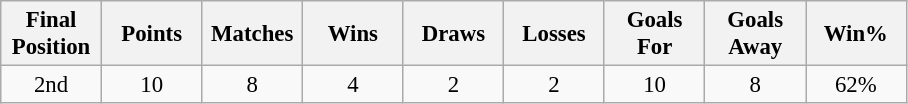<table class="wikitable" style="font-size: 95%; text-align: center;">
<tr>
<th width=60>Final Position</th>
<th width=60>Points</th>
<th width=60>Matches</th>
<th width=60>Wins</th>
<th width=60>Draws</th>
<th width=60>Losses</th>
<th width=60>Goals For</th>
<th width=60>Goals Away</th>
<th width=60>Win%</th>
</tr>
<tr>
<td>2nd</td>
<td>10</td>
<td>8</td>
<td>4</td>
<td>2</td>
<td>2</td>
<td>10</td>
<td>8</td>
<td>62%</td>
</tr>
</table>
